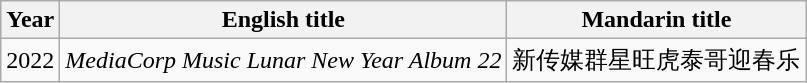<table class="wikitable sortable">
<tr>
<th>Year</th>
<th>English title</th>
<th>Mandarin title</th>
</tr>
<tr>
<td>2022</td>
<td><em>MediaCorp Music Lunar New Year Album 22</em></td>
<td>新传媒群星旺虎泰哥迎春乐</td>
</tr>
</table>
